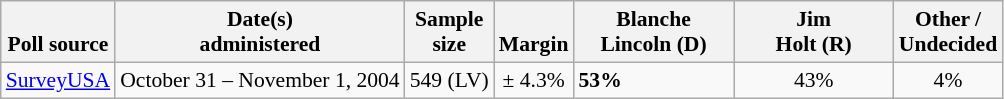<table class="wikitable" style="font-size:90%">
<tr valign=bottom>
<th>Poll source</th>
<th>Date(s)<br>administered</th>
<th>Sample<br>size</th>
<th>Margin<br></th>
<th style="width:100px;">Blanche<br>Lincoln (D)</th>
<th style="width:100px;">Jim<br>Holt (R)</th>
<th>Other /<br>Undecided</th>
</tr>
<tr>
<td><a href='#'>SurveyUSA</a></td>
<td align=center>October 31 – November 1, 2004</td>
<td align=center>549 (LV)</td>
<td align=center>± 4.3%</td>
<td><strong>53%</strong></td>
<td align=center>43%</td>
<td align=center>4%</td>
</tr>
</table>
